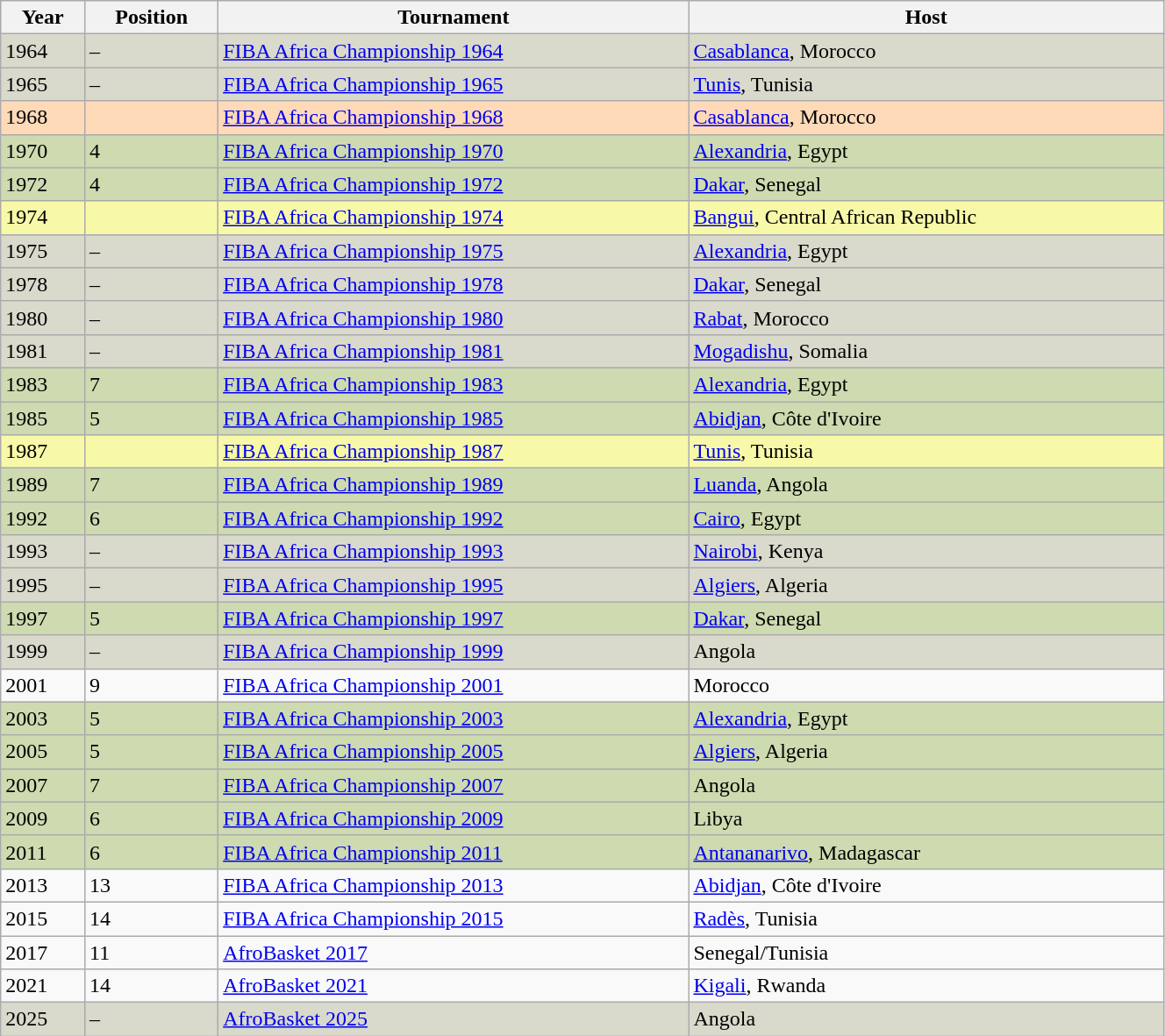<table class="wikitable" width=70%>
<tr>
<th>Year</th>
<th>Position</th>
<th>Tournament</th>
<th>Host</th>
</tr>
<tr valign="top" bgcolor="#D9D9CC">
<td>1964</td>
<td>–</td>
<td><a href='#'>FIBA Africa Championship 1964</a></td>
<td><a href='#'>Casablanca</a>, Morocco</td>
</tr>
<tr valign="top" bgcolor="#D9D9CC">
<td>1965</td>
<td>–</td>
<td><a href='#'>FIBA Africa Championship 1965</a></td>
<td><a href='#'>Tunis</a>, Tunisia</td>
</tr>
<tr valign="top" bgcolor="#FFDAB9">
<td>1968</td>
<td></td>
<td><a href='#'>FIBA Africa Championship 1968</a></td>
<td><a href='#'>Casablanca</a>, Morocco</td>
</tr>
<tr valign="top" bgcolor="#CEDAB0">
<td>1970</td>
<td>4</td>
<td><a href='#'>FIBA Africa Championship 1970</a></td>
<td><a href='#'>Alexandria</a>, Egypt</td>
</tr>
<tr valign="top" bgcolor="#CEDAB0">
<td>1972</td>
<td>4</td>
<td><a href='#'>FIBA Africa Championship 1972</a></td>
<td><a href='#'>Dakar</a>, Senegal</td>
</tr>
<tr valign="top" bgcolor="#F7F9A8">
<td>1974</td>
<td></td>
<td><a href='#'>FIBA Africa Championship 1974</a></td>
<td><a href='#'>Bangui</a>, Central African Republic</td>
</tr>
<tr valign="top" bgcolor="#D9D9CC">
<td>1975</td>
<td>–</td>
<td><a href='#'>FIBA Africa Championship 1975</a></td>
<td><a href='#'>Alexandria</a>, Egypt</td>
</tr>
<tr valign="top" bgcolor="#D9D9CC">
<td>1978</td>
<td>–</td>
<td><a href='#'>FIBA Africa Championship 1978</a></td>
<td><a href='#'>Dakar</a>, Senegal</td>
</tr>
<tr valign="top" bgcolor="#D9D9CC">
<td>1980</td>
<td>–</td>
<td><a href='#'>FIBA Africa Championship 1980</a></td>
<td><a href='#'>Rabat</a>, Morocco</td>
</tr>
<tr valign="top" bgcolor="#D9D9CC">
<td>1981</td>
<td>–</td>
<td><a href='#'>FIBA Africa Championship 1981</a></td>
<td><a href='#'>Mogadishu</a>, Somalia</td>
</tr>
<tr valign="top" bgcolor="#CEDAB0">
<td>1983</td>
<td>7</td>
<td><a href='#'>FIBA Africa Championship 1983</a></td>
<td><a href='#'>Alexandria</a>, Egypt</td>
</tr>
<tr valign="top" bgcolor="#CEDAB0">
<td>1985</td>
<td>5</td>
<td><a href='#'>FIBA Africa Championship 1985</a></td>
<td><a href='#'>Abidjan</a>, Côte d'Ivoire</td>
</tr>
<tr valign="top" bgcolor="#F7F9A8">
<td>1987</td>
<td></td>
<td><a href='#'>FIBA Africa Championship 1987</a></td>
<td><a href='#'>Tunis</a>, Tunisia</td>
</tr>
<tr valign="top" bgcolor="#CEDAB0">
<td>1989</td>
<td>7</td>
<td><a href='#'>FIBA Africa Championship 1989</a></td>
<td><a href='#'>Luanda</a>, Angola</td>
</tr>
<tr valign="top" bgcolor="#CEDAB0">
<td>1992</td>
<td>6</td>
<td><a href='#'>FIBA Africa Championship 1992</a></td>
<td><a href='#'>Cairo</a>, Egypt</td>
</tr>
<tr valign="top" bgcolor="#D9D9CC">
<td>1993</td>
<td>–</td>
<td><a href='#'>FIBA Africa Championship 1993</a></td>
<td><a href='#'>Nairobi</a>, Kenya</td>
</tr>
<tr valign="top" bgcolor="#D9D9CC">
<td>1995</td>
<td>–</td>
<td><a href='#'>FIBA Africa Championship 1995</a></td>
<td><a href='#'>Algiers</a>, Algeria</td>
</tr>
<tr valign="top" bgcolor="#CEDAB0">
<td>1997</td>
<td>5</td>
<td><a href='#'>FIBA Africa Championship 1997</a></td>
<td><a href='#'>Dakar</a>, Senegal</td>
</tr>
<tr valign="top" bgcolor="#D9D9CC">
<td>1999</td>
<td>–</td>
<td><a href='#'>FIBA Africa Championship 1999</a></td>
<td>Angola</td>
</tr>
<tr valign="top" bgcolor=>
<td>2001</td>
<td>9</td>
<td><a href='#'>FIBA Africa Championship 2001</a></td>
<td>Morocco</td>
</tr>
<tr valign="top" bgcolor="#CEDAB0">
<td>2003</td>
<td>5</td>
<td><a href='#'>FIBA Africa Championship 2003</a></td>
<td><a href='#'>Alexandria</a>, Egypt</td>
</tr>
<tr valign="top" bgcolor="#CEDAB0">
<td>2005</td>
<td>5</td>
<td><a href='#'>FIBA Africa Championship 2005</a></td>
<td><a href='#'>Algiers</a>, Algeria</td>
</tr>
<tr valign="top" bgcolor="#CEDAB0">
<td>2007</td>
<td>7</td>
<td><a href='#'>FIBA Africa Championship 2007</a></td>
<td>Angola</td>
</tr>
<tr valign="top" bgcolor="#CEDAB0">
<td>2009</td>
<td>6</td>
<td><a href='#'>FIBA Africa Championship 2009</a></td>
<td>Libya</td>
</tr>
<tr valign="top" bgcolor="#CEDAB0">
<td>2011</td>
<td>6</td>
<td><a href='#'>FIBA Africa Championship 2011</a></td>
<td><a href='#'>Antananarivo</a>, Madagascar</td>
</tr>
<tr valign="top" bgcolor=>
<td>2013</td>
<td>13</td>
<td><a href='#'>FIBA Africa Championship 2013</a></td>
<td><a href='#'>Abidjan</a>, Côte d'Ivoire</td>
</tr>
<tr valign="top" bgcolor=>
<td>2015</td>
<td>14</td>
<td><a href='#'>FIBA Africa Championship 2015</a></td>
<td><a href='#'>Radès</a>, Tunisia</td>
</tr>
<tr valign="top" bgcolor=>
<td>2017</td>
<td>11</td>
<td><a href='#'>AfroBasket 2017</a></td>
<td>Senegal/Tunisia</td>
</tr>
<tr valign="top" bgcolor=>
<td>2021</td>
<td>14</td>
<td><a href='#'>AfroBasket 2021</a></td>
<td><a href='#'>Kigali</a>, Rwanda</td>
</tr>
<tr valign="top" bgcolor="#D9D9CC">
<td>2025</td>
<td>–</td>
<td><a href='#'>AfroBasket 2025</a></td>
<td>Angola</td>
</tr>
</table>
